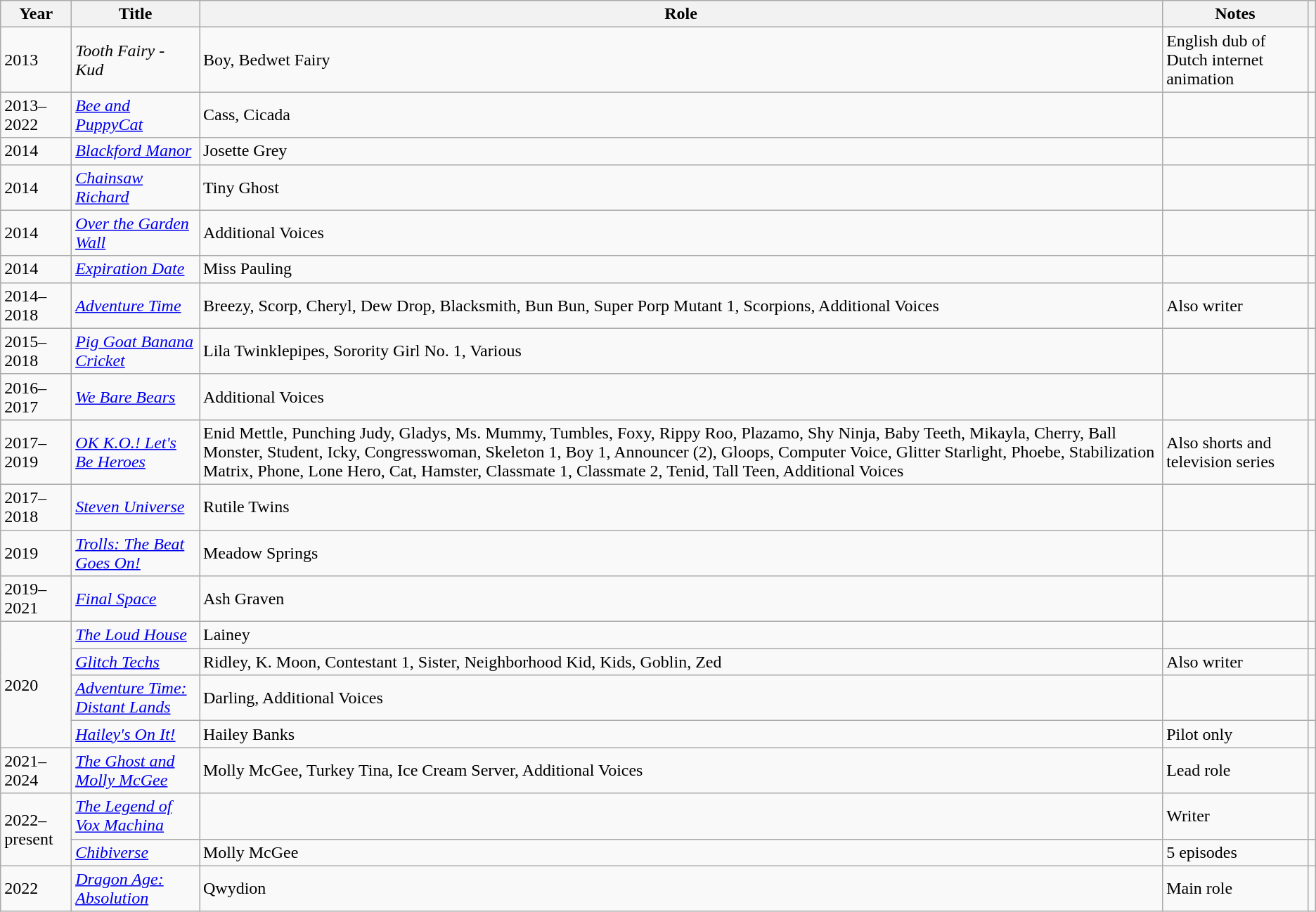<table class="wikitable sortable">
<tr>
<th>Year</th>
<th>Title</th>
<th>Role</th>
<th class="unsortable">Notes</th>
<th class="unsortable"></th>
</tr>
<tr>
<td>2013</td>
<td><em>Tooth Fairy - Kud</em></td>
<td>Boy, Bedwet Fairy</td>
<td>English dub of Dutch internet animation</td>
<td></td>
</tr>
<tr>
<td>2013–2022</td>
<td><em><a href='#'>Bee and PuppyCat</a></em></td>
<td>Cass, Cicada</td>
<td></td>
<td></td>
</tr>
<tr>
<td>2014</td>
<td><em><a href='#'>Blackford Manor</a></em></td>
<td>Josette Grey</td>
<td></td>
<td></td>
</tr>
<tr>
<td>2014</td>
<td><em><a href='#'>Chainsaw Richard</a></em></td>
<td>Tiny Ghost</td>
<td></td>
<td></td>
</tr>
<tr>
<td>2014</td>
<td><em><a href='#'>Over the Garden Wall</a></em></td>
<td>Additional Voices</td>
<td></td>
<td></td>
</tr>
<tr>
<td>2014</td>
<td><em><a href='#'>Expiration Date</a></em></td>
<td>Miss Pauling</td>
<td></td>
<td></td>
</tr>
<tr>
<td>2014–2018</td>
<td><em><a href='#'>Adventure Time</a></em></td>
<td>Breezy, Scorp, Cheryl, Dew Drop, Blacksmith, Bun Bun, Super Porp Mutant 1, Scorpions, Additional Voices</td>
<td>Also writer</td>
<td></td>
</tr>
<tr>
<td>2015–2018</td>
<td><em><a href='#'>Pig Goat Banana Cricket</a></em></td>
<td>Lila Twinklepipes, Sorority Girl No. 1, Various</td>
<td></td>
<td></td>
</tr>
<tr>
<td>2016–2017</td>
<td><em><a href='#'>We Bare Bears</a></em></td>
<td>Additional Voices</td>
<td></td>
<td></td>
</tr>
<tr>
<td>2017–2019</td>
<td><em><a href='#'>OK K.O.! Let's Be Heroes</a></em></td>
<td>Enid Mettle, Punching Judy, Gladys, Ms. Mummy, Tumbles, Foxy, Rippy Roo, Plazamo, Shy Ninja, Baby Teeth, Mikayla, Cherry, Ball Monster, Student, Icky, Congresswoman, Skeleton 1, Boy 1, Announcer (2), Gloops, Computer Voice, Glitter Starlight, Phoebe, Stabilization Matrix, Phone, Lone Hero, Cat, Hamster, Classmate 1, Classmate 2, Tenid, Tall Teen, Additional Voices</td>
<td>Also shorts and television series</td>
<td></td>
</tr>
<tr>
<td>2017–2018</td>
<td><em><a href='#'>Steven Universe</a></em></td>
<td>Rutile Twins</td>
<td></td>
<td></td>
</tr>
<tr>
<td>2019</td>
<td><em><a href='#'>Trolls: The Beat Goes On!</a></em></td>
<td>Meadow Springs</td>
<td></td>
<td></td>
</tr>
<tr>
<td>2019–2021</td>
<td><em><a href='#'>Final Space</a></em></td>
<td>Ash Graven</td>
<td></td>
<td></td>
</tr>
<tr>
<td rowspan="4">2020</td>
<td><em><a href='#'>The Loud House</a></em></td>
<td>Lainey</td>
<td></td>
<td></td>
</tr>
<tr>
<td><em><a href='#'>Glitch Techs</a></em></td>
<td>Ridley, K. Moon, Contestant 1, Sister, Neighborhood Kid, Kids, Goblin, Zed</td>
<td>Also writer</td>
<td></td>
</tr>
<tr>
<td><em><a href='#'>Adventure Time: Distant Lands</a></em></td>
<td>Darling, Additional Voices</td>
<td></td>
<td></td>
</tr>
<tr>
<td><em><a href='#'>Hailey's On It!</a></em></td>
<td>Hailey Banks</td>
<td>Pilot only</td>
<td></td>
</tr>
<tr>
<td>2021–2024</td>
<td><em><a href='#'>The Ghost and Molly McGee</a></em></td>
<td>Molly McGee, Turkey Tina, Ice Cream Server, Additional Voices</td>
<td>Lead role</td>
<td></td>
</tr>
<tr>
<td rowspan="2">2022–present</td>
<td><em><a href='#'>The Legend of Vox Machina</a></em></td>
<td></td>
<td>Writer</td>
<td></td>
</tr>
<tr>
<td><em><a href='#'>Chibiverse</a></em></td>
<td>Molly McGee</td>
<td>5 episodes</td>
<td></td>
</tr>
<tr>
<td>2022</td>
<td><em><a href='#'>Dragon Age: Absolution</a></em></td>
<td>Qwydion</td>
<td>Main role</td>
<td></td>
</tr>
</table>
